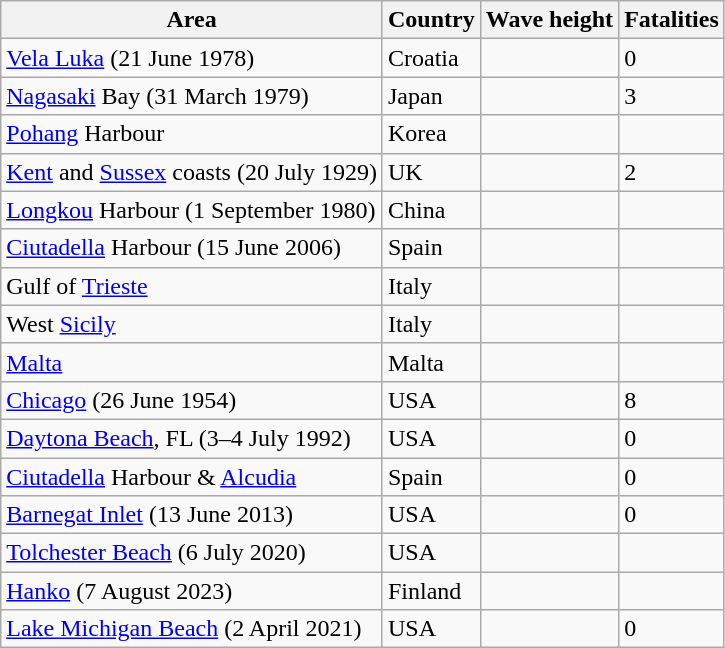<table class="wikitable sortable">
<tr>
<th>Area</th>
<th>Country</th>
<th>Wave height</th>
<th>Fatalities</th>
</tr>
<tr>
<td><a href='#'>Vela Luka</a> (21 June 1978)</td>
<td>Croatia</td>
<td></td>
<td>0</td>
</tr>
<tr>
<td><a href='#'>Nagasaki</a> Bay (31 March 1979)</td>
<td>Japan</td>
<td></td>
<td>3</td>
</tr>
<tr>
<td><a href='#'>Pohang</a> Harbour</td>
<td>Korea</td>
<td></td>
<td></td>
</tr>
<tr>
<td><a href='#'>Kent</a> and <a href='#'>Sussex</a> coasts (20 July 1929)</td>
<td>UK</td>
<td></td>
<td>2</td>
</tr>
<tr>
<td><a href='#'>Longkou</a> Harbour (1 September 1980)</td>
<td>China</td>
<td></td>
<td></td>
</tr>
<tr>
<td><a href='#'>Ciutadella</a> Harbour (15 June 2006)</td>
<td>Spain</td>
<td></td>
<td></td>
</tr>
<tr>
<td>Gulf of <a href='#'>Trieste</a></td>
<td>Italy</td>
<td></td>
<td></td>
</tr>
<tr>
<td>West <a href='#'>Sicily</a></td>
<td>Italy</td>
<td></td>
<td></td>
</tr>
<tr>
<td><a href='#'>Malta</a></td>
<td>Malta</td>
<td></td>
<td></td>
</tr>
<tr>
<td><a href='#'>Chicago</a> (26 June 1954)</td>
<td>USA</td>
<td></td>
<td>8</td>
</tr>
<tr>
<td><a href='#'>Daytona Beach</a>, FL (3–4 July 1992)</td>
<td>USA</td>
<td></td>
<td>0</td>
</tr>
<tr>
<td><a href='#'>Ciutadella</a> Harbour & <a href='#'>Alcudia</a></td>
<td>Spain</td>
<td></td>
<td>0</td>
</tr>
<tr>
<td><a href='#'>Barnegat Inlet</a> (13 June 2013)</td>
<td>USA</td>
<td></td>
<td>0</td>
</tr>
<tr>
<td><a href='#'>Tolchester Beach</a> (6 July 2020)</td>
<td>USA</td>
<td></td>
<td></td>
</tr>
<tr>
<td><a href='#'>Hanko</a> (7 August 2023)</td>
<td>Finland</td>
<td></td>
<td></td>
</tr>
<tr>
<td><a href='#'>Lake Michigan Beach</a> (2 April 2021)</td>
<td>USA</td>
<td></td>
<td>0</td>
</tr>
</table>
